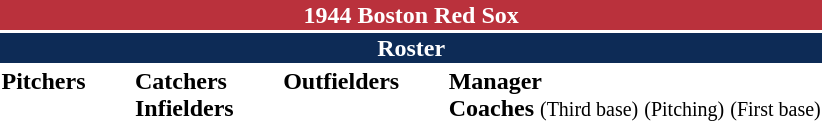<table class="toccolours" style="text-align: left;">
<tr>
<th colspan="10" style="background-color: #ba313c; color: white; text-align: center;">1944 Boston Red Sox</th>
</tr>
<tr>
<td colspan="10" style="background-color: #0d2b56; color: white; text-align: center;"><strong>Roster</strong></td>
</tr>
<tr>
<td valign="top"><strong>Pitchers</strong><br>



 




 




</td>
<td width="25px"></td>
<td valign="top"><strong>Catchers</strong><br>



<strong>Infielders</strong>






</td>
<td width="25px"></td>
<td valign="top"><strong>Outfielders</strong><br>





</td>
<td width="25px"></td>
<td valign="top"><strong>Manager</strong><br>
<strong>Coaches</strong>
 <small>(Third base)</small>

 <small>(Pitching)</small>
 <small>(First base)</small></td>
</tr>
<tr>
</tr>
</table>
